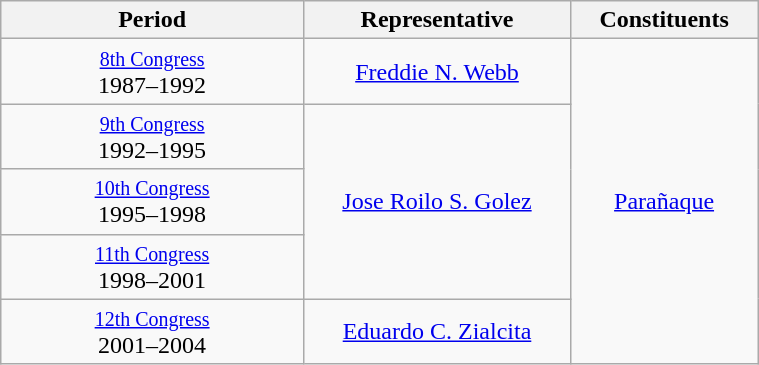<table class="wikitable" style="text-align:center; width:40%;">
<tr>
<th width="40%">Period</th>
<th>Representative</th>
<th>Constituents</th>
</tr>
<tr>
<td><small><a href='#'>8th Congress</a></small><br>1987–1992</td>
<td><a href='#'>Freddie N. Webb</a></td>
<td rowspan="5"><a href='#'>Parañaque</a></td>
</tr>
<tr>
<td><small><a href='#'>9th Congress</a></small><br>1992–1995</td>
<td rowspan="3"><a href='#'>Jose Roilo S. Golez</a></td>
</tr>
<tr>
<td><small><a href='#'>10th Congress</a></small><br>1995–1998</td>
</tr>
<tr>
<td><small><a href='#'>11th Congress</a></small><br>1998–2001</td>
</tr>
<tr>
<td><small><a href='#'>12th Congress</a></small><br>2001–2004</td>
<td><a href='#'>Eduardo C. Zialcita</a></td>
</tr>
</table>
